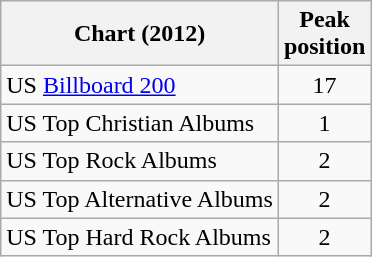<table class="wikitable">
<tr>
<th>Chart (2012)</th>
<th>Peak<br>position</th>
</tr>
<tr>
<td>US <a href='#'>Billboard 200</a></td>
<td style="text-align:center;">17</td>
</tr>
<tr>
<td>US Top Christian Albums</td>
<td style="text-align:center;">1</td>
</tr>
<tr>
<td>US Top Rock Albums</td>
<td style="text-align:center;">2</td>
</tr>
<tr>
<td>US Top Alternative Albums</td>
<td style="text-align:center;">2</td>
</tr>
<tr>
<td>US Top Hard Rock Albums</td>
<td style="text-align:center;">2</td>
</tr>
</table>
